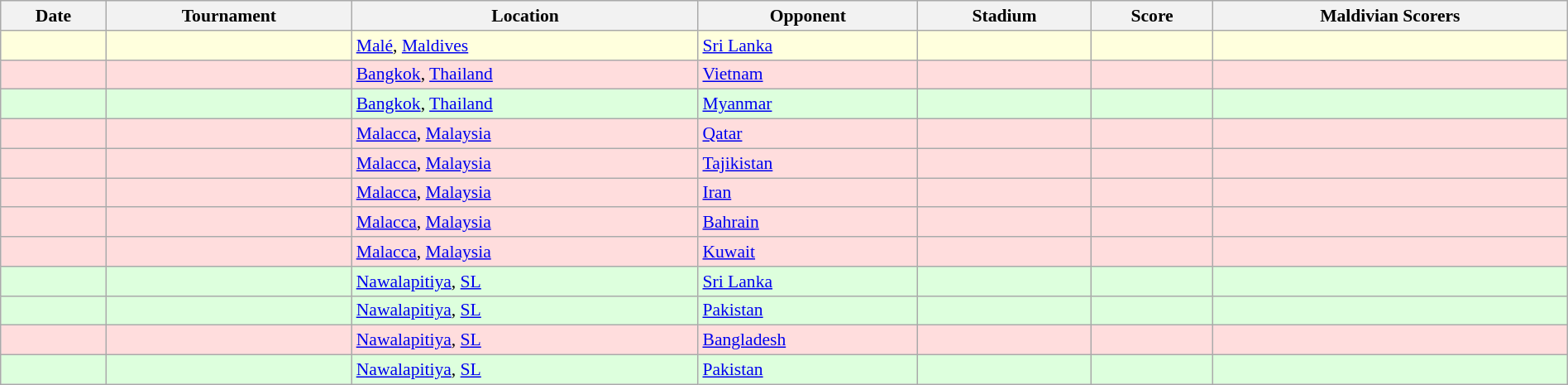<table class="wikitable collapsible collapsed"  style="width:100%; font-size:90%;">
<tr>
<th>Date</th>
<th>Tournament</th>
<th>Location</th>
<th>Opponent</th>
<th>Stadium</th>
<th>Score</th>
<th>Maldivian Scorers</th>
</tr>
<tr bgcolor="#ffffdd">
<td></td>
<td></td>
<td> <a href='#'>Malé</a>, <a href='#'>Maldives</a></td>
<td> <a href='#'>Sri Lanka</a></td>
<td></td>
<td></td>
<td></td>
</tr>
<tr bgcolor="#ffdddd">
<td></td>
<td></td>
<td> <a href='#'>Bangkok</a>, <a href='#'>Thailand</a></td>
<td> <a href='#'>Vietnam</a></td>
<td></td>
<td></td>
<td></td>
</tr>
<tr bgcolor="#ddffdd">
<td></td>
<td></td>
<td> <a href='#'>Bangkok</a>, <a href='#'>Thailand</a></td>
<td> <a href='#'>Myanmar</a></td>
<td></td>
<td></td>
<td></td>
</tr>
<tr bgcolor="#ffdddd">
<td></td>
<td></td>
<td> <a href='#'>Malacca</a>, <a href='#'>Malaysia</a></td>
<td> <a href='#'>Qatar</a></td>
<td></td>
<td></td>
<td></td>
</tr>
<tr bgcolor="#ffdddd">
<td></td>
<td></td>
<td> <a href='#'>Malacca</a>, <a href='#'>Malaysia</a></td>
<td> <a href='#'>Tajikistan</a></td>
<td></td>
<td></td>
<td></td>
</tr>
<tr bgcolor="#ffdddd">
<td></td>
<td></td>
<td> <a href='#'>Malacca</a>, <a href='#'>Malaysia</a></td>
<td> <a href='#'>Iran</a></td>
<td></td>
<td></td>
<td></td>
</tr>
<tr bgcolor="#ffdddd">
<td></td>
<td></td>
<td> <a href='#'>Malacca</a>, <a href='#'>Malaysia</a></td>
<td> <a href='#'>Bahrain</a></td>
<td></td>
<td></td>
<td></td>
</tr>
<tr bgcolor="#ffdddd">
<td></td>
<td></td>
<td> <a href='#'>Malacca</a>, <a href='#'>Malaysia</a></td>
<td> <a href='#'>Kuwait</a></td>
<td></td>
<td></td>
<td></td>
</tr>
<tr bgcolor="#ddffdd">
<td></td>
<td></td>
<td> <a href='#'>Nawalapitiya</a>, <a href='#'>SL</a></td>
<td> <a href='#'>Sri Lanka</a></td>
<td></td>
<td></td>
<td></td>
</tr>
<tr bgcolor="#ddffdd">
<td></td>
<td></td>
<td> <a href='#'>Nawalapitiya</a>, <a href='#'>SL</a></td>
<td> <a href='#'>Pakistan</a></td>
<td></td>
<td></td>
<td></td>
</tr>
<tr bgcolor="#ffdddd">
<td></td>
<td></td>
<td> <a href='#'>Nawalapitiya</a>, <a href='#'>SL</a></td>
<td> <a href='#'>Bangladesh</a></td>
<td></td>
<td></td>
<td></td>
</tr>
<tr bgcolor="#ddffdd">
<td></td>
<td></td>
<td> <a href='#'>Nawalapitiya</a>, <a href='#'>SL</a></td>
<td> <a href='#'>Pakistan</a></td>
<td></td>
<td></td>
<td></td>
</tr>
</table>
